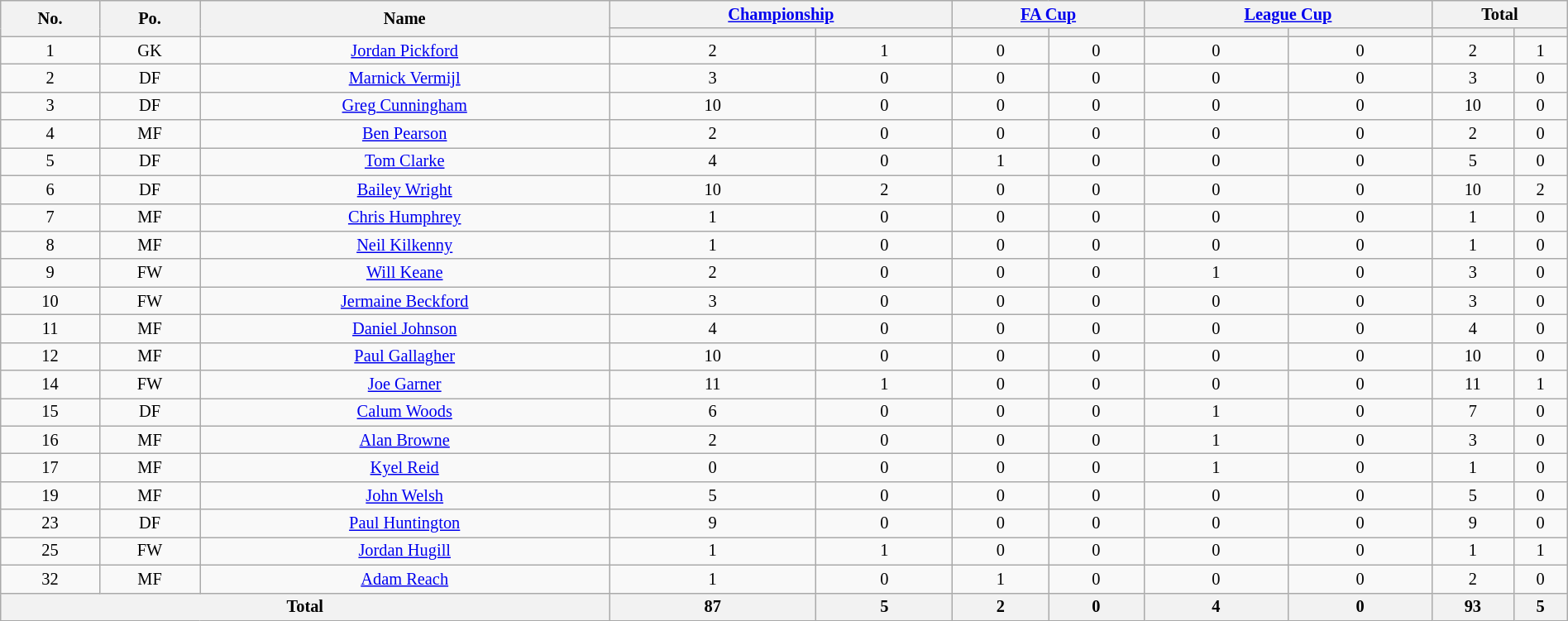<table class="wikitable" style="text-align:center; font-size:85%; width:100%;">
<tr>
<th rowspan=2>No.</th>
<th rowspan=2>Po.</th>
<th rowspan=2>Name</th>
<th colspan=2><a href='#'>Championship</a></th>
<th colspan=2><a href='#'>FA Cup</a></th>
<th colspan=2><a href='#'>League Cup</a></th>
<th colspan=2>Total</th>
</tr>
<tr>
<th></th>
<th></th>
<th></th>
<th></th>
<th></th>
<th></th>
<th></th>
<th></th>
</tr>
<tr>
<td>1</td>
<td>GK</td>
<td> <a href='#'>Jordan Pickford</a></td>
<td>2</td>
<td>1</td>
<td>0</td>
<td>0</td>
<td>0</td>
<td>0</td>
<td>2</td>
<td>1</td>
</tr>
<tr>
<td>2</td>
<td>DF</td>
<td> <a href='#'>Marnick Vermijl</a></td>
<td>3</td>
<td>0</td>
<td>0</td>
<td>0</td>
<td>0</td>
<td>0</td>
<td>3</td>
<td>0</td>
</tr>
<tr>
<td>3</td>
<td>DF</td>
<td> <a href='#'>Greg Cunningham</a></td>
<td>10</td>
<td>0</td>
<td>0</td>
<td>0</td>
<td>0</td>
<td>0</td>
<td>10</td>
<td>0</td>
</tr>
<tr>
<td>4</td>
<td>MF</td>
<td> <a href='#'>Ben Pearson</a></td>
<td>2</td>
<td>0</td>
<td>0</td>
<td>0</td>
<td>0</td>
<td>0</td>
<td>2</td>
<td>0</td>
</tr>
<tr>
<td>5</td>
<td>DF</td>
<td> <a href='#'>Tom Clarke</a></td>
<td>4</td>
<td>0</td>
<td>1</td>
<td>0</td>
<td>0</td>
<td>0</td>
<td>5</td>
<td>0</td>
</tr>
<tr>
<td>6</td>
<td>DF</td>
<td> <a href='#'>Bailey Wright</a></td>
<td>10</td>
<td>2</td>
<td>0</td>
<td>0</td>
<td>0</td>
<td>0</td>
<td>10</td>
<td>2</td>
</tr>
<tr>
<td>7</td>
<td>MF</td>
<td> <a href='#'>Chris Humphrey</a></td>
<td>1</td>
<td>0</td>
<td>0</td>
<td>0</td>
<td>0</td>
<td>0</td>
<td>1</td>
<td>0</td>
</tr>
<tr>
<td>8</td>
<td>MF</td>
<td> <a href='#'>Neil Kilkenny</a></td>
<td>1</td>
<td>0</td>
<td>0</td>
<td>0</td>
<td>0</td>
<td>0</td>
<td>1</td>
<td>0</td>
</tr>
<tr>
<td>9</td>
<td>FW</td>
<td> <a href='#'>Will Keane</a></td>
<td>2</td>
<td>0</td>
<td>0</td>
<td>0</td>
<td>1</td>
<td>0</td>
<td>3</td>
<td>0</td>
</tr>
<tr>
<td>10</td>
<td>FW</td>
<td> <a href='#'>Jermaine Beckford</a></td>
<td>3</td>
<td>0</td>
<td>0</td>
<td>0</td>
<td>0</td>
<td>0</td>
<td>3</td>
<td>0</td>
</tr>
<tr>
<td>11</td>
<td>MF</td>
<td> <a href='#'>Daniel Johnson</a></td>
<td>4</td>
<td>0</td>
<td>0</td>
<td>0</td>
<td>0</td>
<td>0</td>
<td>4</td>
<td>0</td>
</tr>
<tr>
<td>12</td>
<td>MF</td>
<td> <a href='#'>Paul Gallagher</a></td>
<td>10</td>
<td>0</td>
<td>0</td>
<td>0</td>
<td>0</td>
<td>0</td>
<td>10</td>
<td>0</td>
</tr>
<tr>
<td>14</td>
<td>FW</td>
<td> <a href='#'>Joe Garner</a></td>
<td>11</td>
<td>1</td>
<td>0</td>
<td>0</td>
<td>0</td>
<td>0</td>
<td>11</td>
<td>1</td>
</tr>
<tr>
<td>15</td>
<td>DF</td>
<td> <a href='#'>Calum Woods</a></td>
<td>6</td>
<td>0</td>
<td>0</td>
<td>0</td>
<td>1</td>
<td>0</td>
<td>7</td>
<td>0</td>
</tr>
<tr>
<td>16</td>
<td>MF</td>
<td> <a href='#'>Alan Browne</a></td>
<td>2</td>
<td>0</td>
<td>0</td>
<td>0</td>
<td>1</td>
<td>0</td>
<td>3</td>
<td>0</td>
</tr>
<tr>
<td>17</td>
<td>MF</td>
<td> <a href='#'>Kyel Reid</a></td>
<td>0</td>
<td>0</td>
<td>0</td>
<td>0</td>
<td>1</td>
<td>0</td>
<td>1</td>
<td>0</td>
</tr>
<tr>
<td>19</td>
<td>MF</td>
<td> <a href='#'>John Welsh</a></td>
<td>5</td>
<td>0</td>
<td>0</td>
<td>0</td>
<td>0</td>
<td>0</td>
<td>5</td>
<td>0</td>
</tr>
<tr>
<td>23</td>
<td>DF</td>
<td> <a href='#'>Paul Huntington</a></td>
<td>9</td>
<td>0</td>
<td>0</td>
<td>0</td>
<td>0</td>
<td>0</td>
<td>9</td>
<td>0</td>
</tr>
<tr>
<td>25</td>
<td>FW</td>
<td> <a href='#'>Jordan Hugill</a></td>
<td>1</td>
<td>1</td>
<td>0</td>
<td>0</td>
<td>0</td>
<td>0</td>
<td>1</td>
<td>1</td>
</tr>
<tr>
<td>32</td>
<td>MF</td>
<td> <a href='#'>Adam Reach</a></td>
<td>1</td>
<td>0</td>
<td>1</td>
<td>0</td>
<td>0</td>
<td>0</td>
<td>2</td>
<td>0</td>
</tr>
<tr>
<th colspan=3>Total</th>
<th>87</th>
<th>5</th>
<th>2</th>
<th>0</th>
<th>4</th>
<th>0</th>
<th>93</th>
<th>5</th>
</tr>
</table>
